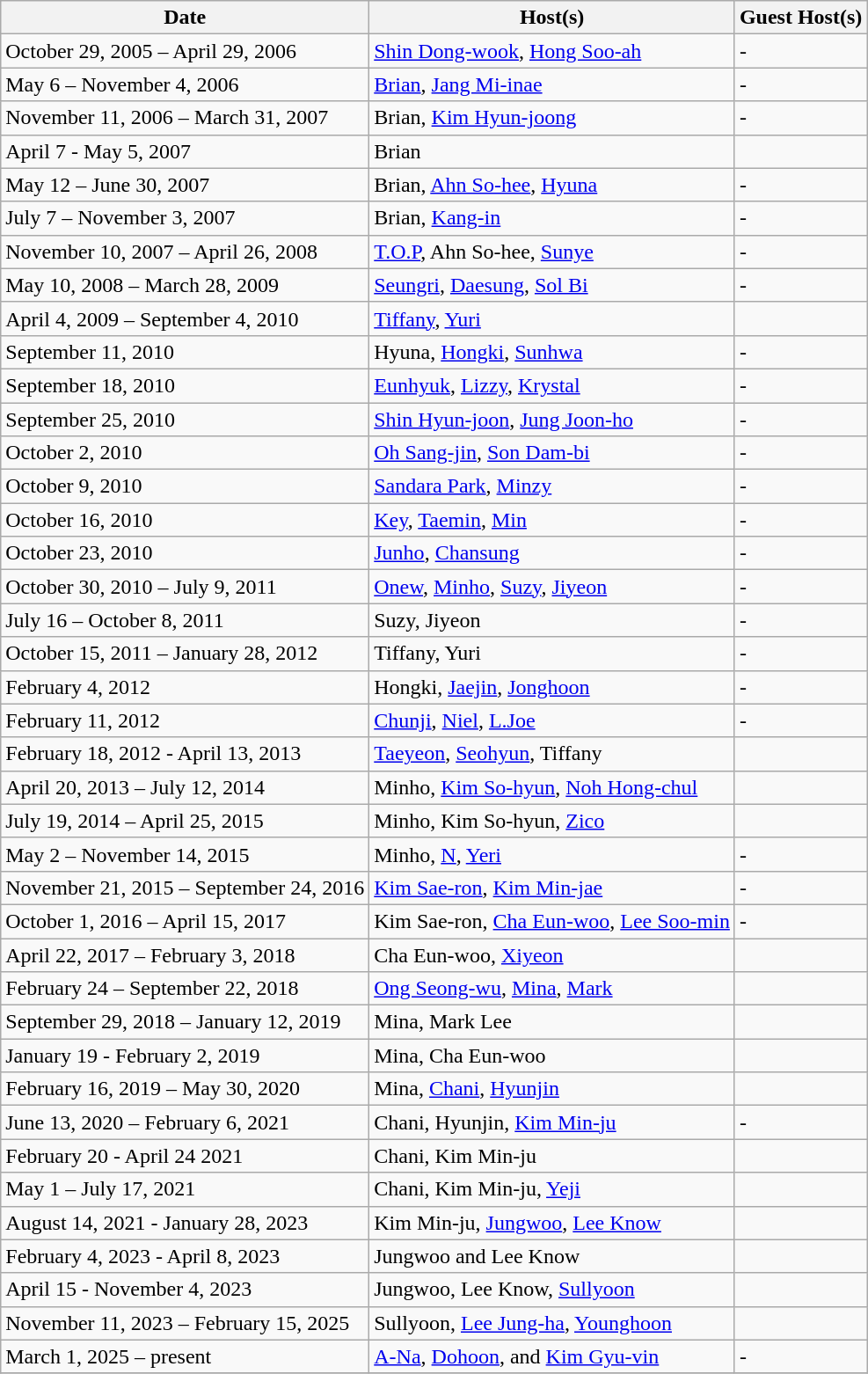<table class="wikitable col3center">
<tr>
<th>Date</th>
<th>Host(s)</th>
<th style="text-align:center">Guest Host(s)</th>
</tr>
<tr>
<td>October 29, 2005 – April 29, 2006</td>
<td><a href='#'>Shin Dong-wook</a>, <a href='#'>Hong Soo-ah</a></td>
<td>-</td>
</tr>
<tr>
<td>May 6 – November 4, 2006</td>
<td><a href='#'>Brian</a>, <a href='#'>Jang Mi-inae</a></td>
<td>-</td>
</tr>
<tr>
<td>November 11, 2006 – March 31, 2007</td>
<td>Brian, <a href='#'>Kim Hyun-joong</a></td>
<td>-</td>
</tr>
<tr>
<td>April 7 - May 5, 2007</td>
<td>Brian</td>
<td></td>
</tr>
<tr>
<td>May 12 – June 30, 2007</td>
<td>Brian, <a href='#'>Ahn So-hee</a>, <a href='#'>Hyuna</a></td>
<td>-</td>
</tr>
<tr>
<td>July 7 – November 3, 2007</td>
<td>Brian, <a href='#'>Kang-in</a></td>
<td>-</td>
</tr>
<tr>
<td>November 10, 2007 – April 26, 2008</td>
<td><a href='#'>T.O.P</a>, Ahn So-hee, <a href='#'>Sunye</a></td>
<td>-</td>
</tr>
<tr>
<td>May 10, 2008 – March 28, 2009</td>
<td><a href='#'>Seungri</a>, <a href='#'>Daesung</a>, <a href='#'>Sol Bi</a></td>
<td>-</td>
</tr>
<tr>
<td>April 4, 2009 – September 4, 2010</td>
<td><a href='#'>Tiffany</a>, <a href='#'>Yuri</a></td>
<td></td>
</tr>
<tr>
<td>September 11, 2010</td>
<td>Hyuna, <a href='#'>Hongki</a>, <a href='#'>Sunhwa</a></td>
<td>-</td>
</tr>
<tr>
<td>September 18, 2010</td>
<td><a href='#'>Eunhyuk</a>, <a href='#'>Lizzy</a>, <a href='#'>Krystal</a></td>
<td>-</td>
</tr>
<tr>
<td>September 25, 2010</td>
<td><a href='#'>Shin Hyun-joon</a>, <a href='#'>Jung Joon-ho</a></td>
<td>-</td>
</tr>
<tr>
<td>October 2, 2010</td>
<td><a href='#'>Oh Sang-jin</a>, <a href='#'>Son Dam-bi</a></td>
<td>-</td>
</tr>
<tr>
<td>October 9, 2010</td>
<td><a href='#'>Sandara Park</a>, <a href='#'>Minzy</a></td>
<td>-</td>
</tr>
<tr>
<td>October 16, 2010</td>
<td><a href='#'>Key</a>, <a href='#'>Taemin</a>, <a href='#'>Min</a></td>
<td>-</td>
</tr>
<tr>
<td>October 23, 2010</td>
<td><a href='#'>Junho</a>, <a href='#'>Chansung</a></td>
<td>-</td>
</tr>
<tr>
<td>October 30, 2010 – July 9, 2011</td>
<td><a href='#'>Onew</a>, <a href='#'>Minho</a>, <a href='#'>Suzy</a>, <a href='#'>Jiyeon</a></td>
<td>-</td>
</tr>
<tr>
<td>July 16 – October 8, 2011</td>
<td>Suzy, Jiyeon</td>
<td>-</td>
</tr>
<tr>
<td>October 15, 2011 – January 28, 2012</td>
<td>Tiffany, Yuri</td>
<td>-</td>
</tr>
<tr>
<td>February 4, 2012</td>
<td>Hongki, <a href='#'>Jaejin</a>, <a href='#'>Jonghoon</a></td>
<td>-</td>
</tr>
<tr>
<td>February 11, 2012</td>
<td><a href='#'>Chunji</a>, <a href='#'>Niel</a>, <a href='#'>L.Joe</a></td>
<td>-</td>
</tr>
<tr>
<td>February 18, 2012 - April 13, 2013</td>
<td><a href='#'>Taeyeon</a>, <a href='#'>Seohyun</a>, Tiffany</td>
<td></td>
</tr>
<tr>
<td>April 20, 2013 – July 12, 2014</td>
<td>Minho, <a href='#'>Kim So-hyun</a>, <a href='#'>Noh Hong-chul</a></td>
<td></td>
</tr>
<tr>
<td>July 19, 2014 – April 25, 2015</td>
<td>Minho, Kim So-hyun, <a href='#'>Zico</a></td>
<td></td>
</tr>
<tr>
<td>May 2 – November 14, 2015</td>
<td>Minho, <a href='#'>N</a>, <a href='#'>Yeri</a></td>
<td>-</td>
</tr>
<tr>
<td>November 21, 2015 – September 24, 2016</td>
<td><a href='#'>Kim Sae-ron</a>, <a href='#'>Kim Min-jae</a></td>
<td>-</td>
</tr>
<tr>
<td>October 1, 2016 – April 15, 2017</td>
<td>Kim Sae-ron, <a href='#'>Cha Eun-woo</a>, <a href='#'>Lee Soo-min</a></td>
<td>-</td>
</tr>
<tr>
<td>April 22, 2017 – February 3, 2018</td>
<td>Cha Eun-woo, <a href='#'>Xiyeon</a></td>
<td></td>
</tr>
<tr>
<td>February 24 – September 22, 2018</td>
<td><a href='#'>Ong Seong-wu</a>, <a href='#'>Mina</a>, <a href='#'>Mark</a> </td>
<td></td>
</tr>
<tr>
<td>September 29, 2018 – January 12, 2019</td>
<td>Mina, Mark Lee</td>
<td></td>
</tr>
<tr>
<td>January 19 - February 2, 2019</td>
<td>Mina, Cha Eun-woo</td>
<td></td>
</tr>
<tr>
<td>February 16, 2019 – May 30, 2020</td>
<td>Mina, <a href='#'>Chani</a>, <a href='#'>Hyunjin</a>  </td>
<td></td>
</tr>
<tr>
<td>June 13, 2020 – February 6, 2021</td>
<td>Chani, Hyunjin, <a href='#'>Kim Min-ju</a></td>
<td>-</td>
</tr>
<tr>
<td>February 20 - April 24 2021</td>
<td>Chani, Kim Min-ju</td>
<td></td>
</tr>
<tr>
<td>May 1 – July 17, 2021</td>
<td>Chani, Kim Min-ju, <a href='#'>Yeji</a></td>
<td></td>
</tr>
<tr>
<td>August 14, 2021 - January 28, 2023</td>
<td>Kim Min-ju, <a href='#'>Jungwoo</a>, <a href='#'>Lee Know</a> </td>
<td></td>
</tr>
<tr>
<td>February 4, 2023 - April 8, 2023</td>
<td>Jungwoo and Lee Know</td>
<td></td>
</tr>
<tr>
<td>April 15 - November 4, 2023</td>
<td>Jungwoo, Lee Know, <a href='#'>Sullyoon</a></td>
<td></td>
</tr>
<tr>
<td>November 11, 2023 – February 15, 2025</td>
<td>Sullyoon, <a href='#'>Lee Jung-ha</a>, <a href='#'>Younghoon</a></td>
<td></td>
</tr>
<tr>
<td>March 1, 2025 – present</td>
<td><a href='#'>A-Na</a>, <a href='#'>Dohoon</a>, and <a href='#'>Kim Gyu-vin</a></td>
<td>-</td>
</tr>
<tr>
</tr>
</table>
